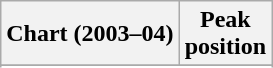<table class="wikitable sortable plainrowheaders">
<tr>
<th>Chart (2003–04)</th>
<th>Peak<br>position</th>
</tr>
<tr>
</tr>
<tr>
</tr>
</table>
